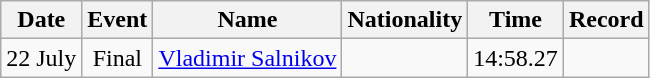<table class=wikitable style=text-align:center>
<tr>
<th>Date</th>
<th>Event</th>
<th>Name</th>
<th>Nationality</th>
<th>Time</th>
<th>Record</th>
</tr>
<tr>
<td>22 July</td>
<td>Final</td>
<td align=left><a href='#'>Vladimir Salnikov</a></td>
<td align=left></td>
<td>14:58.27</td>
<td></td>
</tr>
</table>
